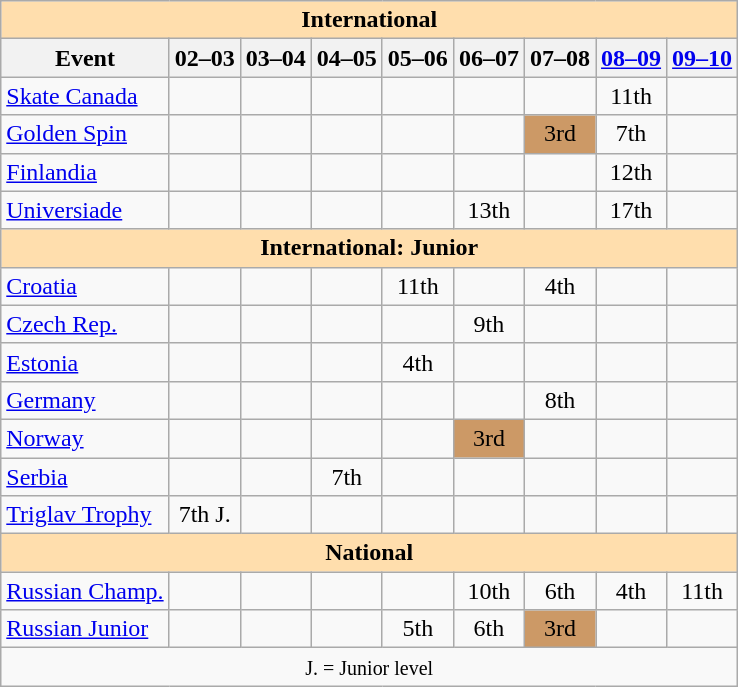<table class="wikitable" style="text-align:center">
<tr>
<th style="background-color: #ffdead; " colspan=9 align=center>International</th>
</tr>
<tr>
<th>Event</th>
<th>02–03</th>
<th>03–04</th>
<th>04–05</th>
<th>05–06</th>
<th>06–07</th>
<th>07–08</th>
<th><a href='#'>08–09</a></th>
<th><a href='#'>09–10</a></th>
</tr>
<tr>
<td align=left> <a href='#'>Skate Canada</a></td>
<td></td>
<td></td>
<td></td>
<td></td>
<td></td>
<td></td>
<td>11th</td>
<td></td>
</tr>
<tr>
<td align=left><a href='#'>Golden Spin</a></td>
<td></td>
<td></td>
<td></td>
<td></td>
<td></td>
<td bgcolor=cc9966>3rd</td>
<td>7th</td>
<td></td>
</tr>
<tr>
<td align=left><a href='#'>Finlandia</a></td>
<td></td>
<td></td>
<td></td>
<td></td>
<td></td>
<td></td>
<td>12th</td>
<td></td>
</tr>
<tr>
<td align=left><a href='#'>Universiade</a></td>
<td></td>
<td></td>
<td></td>
<td></td>
<td>13th</td>
<td></td>
<td>17th</td>
<td></td>
</tr>
<tr>
<th style="background-color: #ffdead; " colspan=9 align=center>International: Junior</th>
</tr>
<tr>
<td align=left> <a href='#'>Croatia</a></td>
<td></td>
<td></td>
<td></td>
<td>11th</td>
<td></td>
<td>4th</td>
<td></td>
<td></td>
</tr>
<tr>
<td align=left> <a href='#'>Czech Rep.</a></td>
<td></td>
<td></td>
<td></td>
<td></td>
<td>9th</td>
<td></td>
<td></td>
<td></td>
</tr>
<tr>
<td align=left> <a href='#'>Estonia</a></td>
<td></td>
<td></td>
<td></td>
<td>4th</td>
<td></td>
<td></td>
<td></td>
<td></td>
</tr>
<tr>
<td align=left> <a href='#'>Germany</a></td>
<td></td>
<td></td>
<td></td>
<td></td>
<td></td>
<td>8th</td>
<td></td>
<td></td>
</tr>
<tr>
<td align=left> <a href='#'>Norway</a></td>
<td></td>
<td></td>
<td></td>
<td></td>
<td bgcolor=cc9966>3rd</td>
<td></td>
<td></td>
<td></td>
</tr>
<tr>
<td align=left> <a href='#'>Serbia</a></td>
<td></td>
<td></td>
<td>7th</td>
<td></td>
<td></td>
<td></td>
<td></td>
<td></td>
</tr>
<tr>
<td align=left><a href='#'>Triglav Trophy</a></td>
<td>7th J.</td>
<td></td>
<td></td>
<td></td>
<td></td>
<td></td>
<td></td>
<td></td>
</tr>
<tr>
<th style="background-color: #ffdead; " colspan=9 align=center>National</th>
</tr>
<tr>
<td align=left><a href='#'>Russian Champ.</a></td>
<td></td>
<td></td>
<td></td>
<td></td>
<td>10th</td>
<td>6th</td>
<td>4th</td>
<td>11th</td>
</tr>
<tr>
<td align=left><a href='#'>Russian Junior</a></td>
<td></td>
<td></td>
<td></td>
<td>5th</td>
<td>6th</td>
<td bgcolor=cc9966>3rd</td>
<td></td>
<td></td>
</tr>
<tr>
<td colspan=9 align=center><small> J. = Junior level </small></td>
</tr>
</table>
